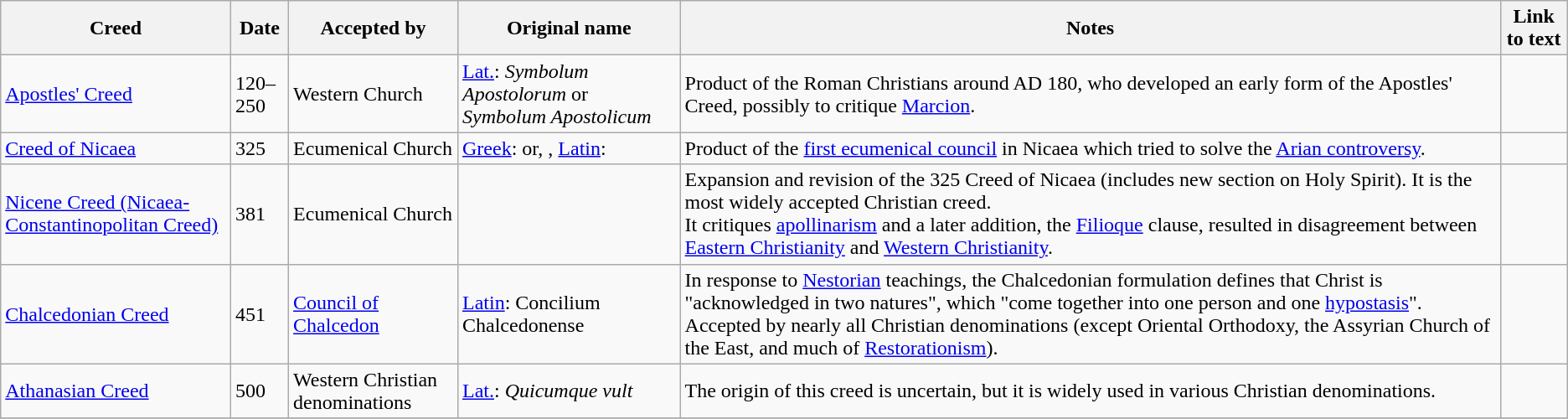<table class="wikitable sortable" border="1">
<tr>
<th>Creed</th>
<th>Date</th>
<th>Accepted by</th>
<th>Original name</th>
<th>Notes</th>
<th>Link to text</th>
</tr>
<tr>
<td><a href='#'>Apostles' Creed</a></td>
<td>120–250</td>
<td>Western Church</td>
<td><a href='#'>Lat.</a>: <em>Symbolum Apostolorum</em> or <em>Symbolum Apostolicum</em></td>
<td>Product of the Roman Christians around AD 180, who developed an early form of the Apostles' Creed, possibly to critique <a href='#'>Marcion</a>.</td>
<td></td>
</tr>
<tr>
<td style="text-align:left;"><a href='#'>Creed of Nicaea</a></td>
<td>325</td>
<td>Ecumenical Church</td>
<td><a href='#'>Greek</a>:  or, , <a href='#'>Latin</a>: </td>
<td>Product of the <a href='#'>first ecumenical council</a> in Nicaea which tried to solve the <a href='#'>Arian controversy</a>.</td>
<td></td>
</tr>
<tr>
<td style="text-align:left;"><a href='#'>Nicene Creed (Nicaea-Constantinopolitan Creed)</a></td>
<td>381</td>
<td>Ecumenical Church</td>
<td></td>
<td>Expansion and revision of the 325 Creed of Nicaea (includes new section on Holy Spirit). It is the most widely accepted Christian creed.<br>It critiques <a href='#'>apollinarism</a> and a later addition, the <a href='#'>Filioque</a> clause, resulted in disagreement between <a href='#'>Eastern Christianity</a> and <a href='#'>Western Christianity</a>.</td>
<td></td>
</tr>
<tr>
<td style="text-align:left;"><a href='#'>Chalcedonian Creed</a></td>
<td>451</td>
<td><a href='#'>Council of Chalcedon</a></td>
<td><a href='#'>Latin</a>: Concilium Chalcedonense</td>
<td>In response to <a href='#'>Nestorian</a> teachings, the Chalcedonian formulation defines that Christ is "acknowledged in two natures", which "come together into one person and one <a href='#'>hypostasis</a>".  Accepted by nearly all Christian denominations (except Oriental Orthodoxy, the Assyrian Church of the East, and much of <a href='#'>Restorationism</a>).</td>
<td></td>
</tr>
<tr>
<td style="text-align:left;"><a href='#'>Athanasian Creed</a></td>
<td>500</td>
<td>Western Christian denominations</td>
<td><a href='#'>Lat.</a>: <em>Quicumque vult</em></td>
<td>The origin of this creed is uncertain, but it is widely used in various Christian denominations.</td>
<td></td>
</tr>
<tr>
</tr>
</table>
